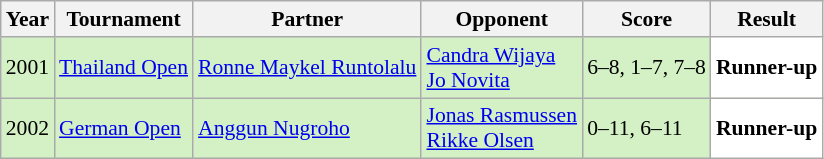<table class="sortable wikitable" style="font-size: 90%;">
<tr>
<th>Year</th>
<th>Tournament</th>
<th>Partner</th>
<th>Opponent</th>
<th>Score</th>
<th>Result</th>
</tr>
<tr style="background:#D4F1C5">
<td align="center">2001</td>
<td align="left"><a href='#'>Thailand Open</a></td>
<td align="left"> <a href='#'>Ronne Maykel Runtolalu</a></td>
<td align="left"> <a href='#'>Candra Wijaya</a><br> <a href='#'>Jo Novita</a></td>
<td align="left">6–8, 1–7, 7–8</td>
<td style="text-align:left; background:white"> <strong>Runner-up</strong></td>
</tr>
<tr style="background:#D4F1C5">
<td align="center">2002</td>
<td align="left"><a href='#'>German Open</a></td>
<td align="left"> <a href='#'>Anggun Nugroho</a></td>
<td align="left"> <a href='#'>Jonas Rasmussen</a><br> <a href='#'>Rikke Olsen</a></td>
<td align="left">0–11, 6–11</td>
<td style="text-align:left; background:white"> <strong>Runner-up</strong></td>
</tr>
</table>
